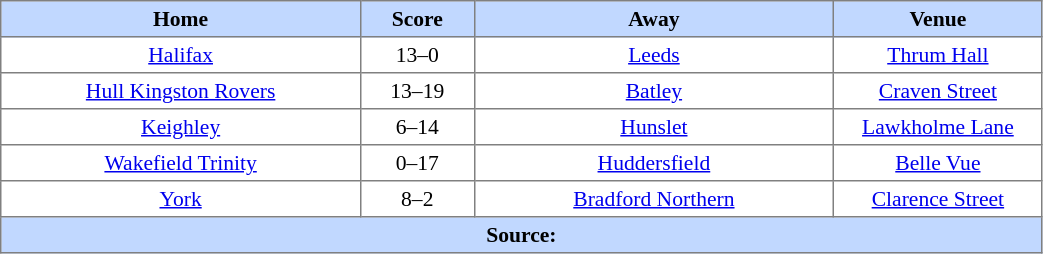<table border=1 style="border-collapse:collapse; font-size:90%; text-align:center;" cellpadding=3 cellspacing=0 width=55%>
<tr bgcolor=#C1D8FF>
<th width=19%>Home</th>
<th width=6%>Score</th>
<th width=19%>Away</th>
<th width=11%>Venue</th>
</tr>
<tr>
<td><a href='#'>Halifax</a></td>
<td>13–0</td>
<td><a href='#'>Leeds</a></td>
<td><a href='#'>Thrum Hall</a></td>
</tr>
<tr>
<td><a href='#'>Hull Kingston Rovers</a></td>
<td>13–19</td>
<td><a href='#'>Batley</a></td>
<td><a href='#'>Craven Street</a></td>
</tr>
<tr>
<td><a href='#'>Keighley</a></td>
<td>6–14</td>
<td><a href='#'>Hunslet</a></td>
<td><a href='#'>Lawkholme Lane</a></td>
</tr>
<tr>
<td><a href='#'>Wakefield Trinity</a></td>
<td>0–17</td>
<td><a href='#'>Huddersfield</a></td>
<td><a href='#'>Belle Vue</a></td>
</tr>
<tr>
<td><a href='#'>York</a></td>
<td>8–2</td>
<td><a href='#'>Bradford Northern</a></td>
<td><a href='#'>Clarence Street</a></td>
</tr>
<tr style="background:#c1d8ff;">
<th colspan=4>Source:</th>
</tr>
</table>
